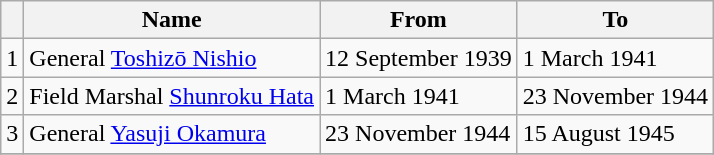<table class=wikitable>
<tr>
<th></th>
<th>Name</th>
<th>From</th>
<th>To</th>
</tr>
<tr>
<td>1</td>
<td>General <a href='#'>Toshizō Nishio</a></td>
<td>12 September 1939</td>
<td>1 March 1941</td>
</tr>
<tr>
<td>2</td>
<td>Field Marshal <a href='#'>Shunroku Hata</a></td>
<td>1 March 1941</td>
<td>23 November 1944</td>
</tr>
<tr>
<td>3</td>
<td>General <a href='#'>Yasuji Okamura</a></td>
<td>23 November 1944</td>
<td>15 August 1945</td>
</tr>
<tr>
</tr>
</table>
